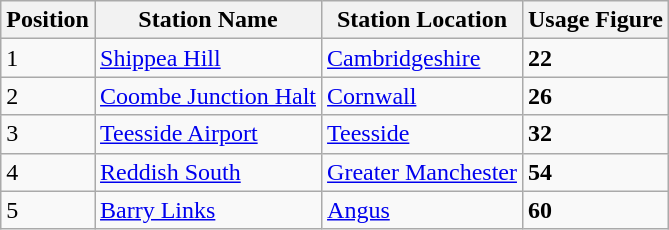<table class="wikitable mw-collapsible">
<tr>
<th>Position</th>
<th>Station Name</th>
<th>Station Location</th>
<th>Usage Figure</th>
</tr>
<tr>
<td>1</td>
<td><a href='#'>Shippea Hill</a></td>
<td><a href='#'>Cambridgeshire</a></td>
<td><strong>22</strong></td>
</tr>
<tr>
<td>2</td>
<td><a href='#'>Coombe Junction Halt</a></td>
<td><a href='#'>Cornwall</a></td>
<td><strong>26</strong></td>
</tr>
<tr>
<td>3</td>
<td><a href='#'>Teesside Airport</a></td>
<td><a href='#'>Teesside</a></td>
<td><strong>32</strong></td>
</tr>
<tr>
<td>4</td>
<td><a href='#'>Reddish South</a></td>
<td><a href='#'>Greater Manchester</a></td>
<td><strong>54</strong></td>
</tr>
<tr>
<td>5</td>
<td><a href='#'>Barry Links</a></td>
<td><a href='#'>Angus</a></td>
<td><strong>60</strong></td>
</tr>
</table>
